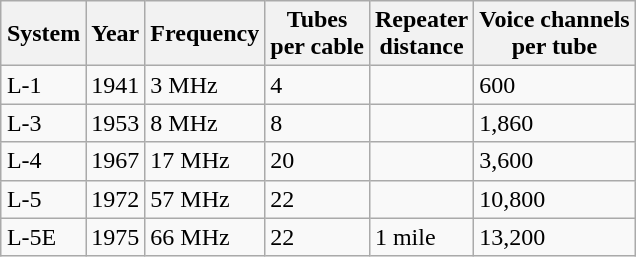<table class="wikitable" style="float:right; margin-left:1em">
<tr>
<th>System</th>
<th>Year</th>
<th>Frequency</th>
<th>Tubes <br>per cable</th>
<th>Repeater<br>distance</th>
<th>Voice channels<br>per tube</th>
</tr>
<tr>
<td>L-1</td>
<td>1941</td>
<td>3 MHz</td>
<td>4</td>
<td></td>
<td>600</td>
</tr>
<tr>
<td>L-3</td>
<td>1953</td>
<td>8 MHz</td>
<td>8</td>
<td></td>
<td>1,860</td>
</tr>
<tr>
<td>L-4</td>
<td>1967</td>
<td>17 MHz</td>
<td>20</td>
<td></td>
<td>3,600</td>
</tr>
<tr>
<td>L-5</td>
<td>1972</td>
<td>57 MHz</td>
<td>22</td>
<td></td>
<td>10,800</td>
</tr>
<tr>
<td>L-5E</td>
<td>1975</td>
<td>66 MHz</td>
<td>22</td>
<td>1 mile</td>
<td>13,200</td>
</tr>
</table>
